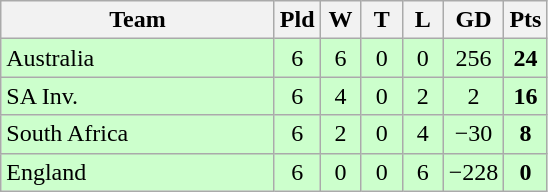<table class="wikitable" style="text-align:center;">
<tr>
<th width=175>Team</th>
<th style="width:20px;" abbr="Played">Pld</th>
<th style="width:20px;" abbr="Won">W</th>
<th style="width:20px;" abbr="Tied">T</th>
<th style="width:20px;" abbr="Lost">L</th>
<th style="width:30px;" abbr="Diff">GD</th>
<th style="width:20px;" abbr="Points">Pts</th>
</tr>
<tr style="background:#cfc;">
<td style="text-align:left;"> Australia</td>
<td>6</td>
<td>6</td>
<td>0</td>
<td>0</td>
<td>256</td>
<td><strong>24</strong></td>
</tr>
<tr style="background:#cfc;">
<td style="text-align:left;"> SA Inv.</td>
<td>6</td>
<td>4</td>
<td>0</td>
<td>2</td>
<td>2</td>
<td><strong>16</strong></td>
</tr>
<tr style="background:#cfc;">
<td style="text-align:left;"> South Africa</td>
<td>6</td>
<td>2</td>
<td>0</td>
<td>4</td>
<td>−30</td>
<td><strong>8</strong></td>
</tr>
<tr style="background:#cfc;">
<td style="text-align:left;"> England</td>
<td>6</td>
<td>0</td>
<td>0</td>
<td>6</td>
<td>−228</td>
<td><strong>0</strong></td>
</tr>
</table>
